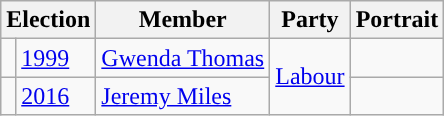<table class="wikitable">
<tr>
<th colspan="2">Election</th>
<th>Member</th>
<th>Party</th>
<th>Portrait</th>
</tr>
<tr>
<td style="background-color: "></td>
<td><a href='#'>1999</a></td>
<td><a href='#'>Gwenda Thomas</a></td>
<td rowspan="2"><a href='#'>Labour</a></td>
<td></td>
</tr>
<tr>
<td style="background-color: "></td>
<td><a href='#'>2016</a></td>
<td><a href='#'>Jeremy Miles</a></td>
<td></td>
</tr>
</table>
